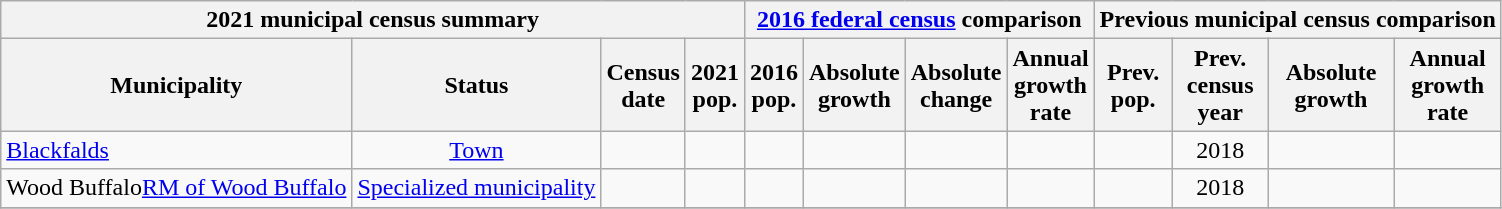<table class="wikitable sortable">
<tr>
<th colspan=4 class=unsortable>2021 municipal census summary</th>
<th colspan=4 class=unsortable><a href='#'>2016 federal census</a> comparison</th>
<th colspan=4 class=unsortable>Previous municipal census comparison</th>
</tr>
<tr>
<th>Municipality</th>
<th>Status</th>
<th>Census<br>date</th>
<th>2021<br>pop.</th>
<th>2016<br>pop.</th>
<th>Absolute<br>growth</th>
<th>Absolute<br>change</th>
<th>Annual<br>growth<br>rate</th>
<th>Prev.<br>pop.</th>
<th>Prev.<br>census<br>year</th>
<th>Absolute<br>growth</th>
<th>Annual<br>growth<br>rate</th>
</tr>
<tr>
<td scope=row><a href='#'>Blackfalds</a></td>
<td align=center><a href='#'>Town</a></td>
<td align=center></td>
<td align=center></td>
<td align=center></td>
<td align=center></td>
<td align=center></td>
<td align=center></td>
<td align=center></td>
<td align=center>2018</td>
<td align=center></td>
<td align=center></td>
</tr>
<tr>
<td scope=row><span>Wood Buffalo</span><a href='#'>RM of Wood Buffalo</a></td>
<td align=center><a href='#'>Specialized municipality</a></td>
<td align=center></td>
<td align=center></td>
<td align=center></td>
<td align=center></td>
<td align=center></td>
<td align=center></td>
<td align=center></td>
<td align=center>2018</td>
<td align=center></td>
<td align=center></td>
</tr>
<tr>
</tr>
</table>
